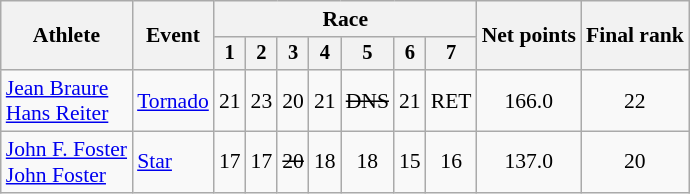<table class="wikitable" style="font-size:90%">
<tr>
<th rowspan="2">Athlete</th>
<th rowspan="2">Event</th>
<th colspan=7>Race</th>
<th rowspan=2>Net points</th>
<th rowspan=2>Final rank</th>
</tr>
<tr style="font-size:95%">
<th>1</th>
<th>2</th>
<th>3</th>
<th>4</th>
<th>5</th>
<th>6</th>
<th>7</th>
</tr>
<tr align=center>
<td align=left><a href='#'>Jean Braure</a><br><a href='#'>Hans Reiter</a></td>
<td align=left><a href='#'>Tornado</a></td>
<td>21</td>
<td>23</td>
<td>20</td>
<td>21</td>
<td><s>DNS</s></td>
<td>21</td>
<td>RET</td>
<td>166.0</td>
<td>22</td>
</tr>
<tr align=center>
<td align=left><a href='#'>John F. Foster</a><br><a href='#'>John Foster</a></td>
<td align=left><a href='#'>Star</a></td>
<td>17</td>
<td>17</td>
<td><s>20</s></td>
<td>18</td>
<td>18</td>
<td>15</td>
<td>16</td>
<td>137.0</td>
<td>20</td>
</tr>
</table>
